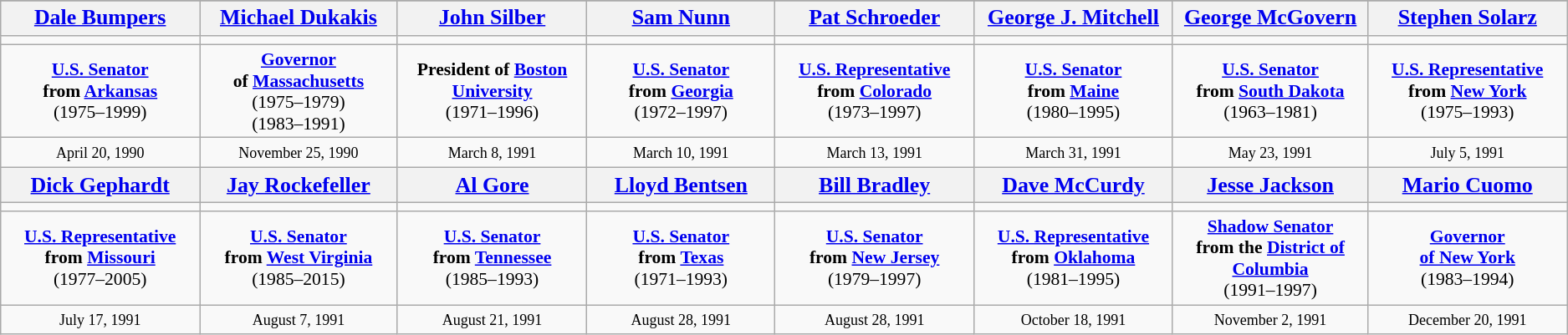<table class="wikitable" style="font-size:90%;">
<tr>
</tr>
<tr style="text-align:center">
<th scope="col" style="width:10em; font-size:120%;"><a href='#'>Dale Bumpers</a></th>
<th scope="col" style="width:10em; font-size:120%;"><a href='#'>Michael Dukakis</a></th>
<th scope="col" style="width:10em; font-size:120%;"><a href='#'>John Silber</a></th>
<th scope="col" style="width:10em; font-size:120%;"><a href='#'>Sam Nunn</a></th>
<th scope="col" style="width:10em; font-size:120%;"><a href='#'>Pat Schroeder</a></th>
<th scope="col" style="width:10em; font-size:120%;"><a href='#'>George J. Mitchell</a></th>
<th scope="col" style="width:10em; font-size:120%;"><a href='#'>George McGovern</a></th>
<th scope="col" style="width:10em; font-size:120%;"><a href='#'>Stephen Solarz</a></th>
</tr>
<tr style="text-align:center">
<td></td>
<td></td>
<td></td>
<td></td>
<td></td>
<td></td>
<td></td>
<td></td>
</tr>
<tr style="text-align:center">
<td><strong><a href='#'>U.S. Senator</a><br>from <a href='#'>Arkansas</a></strong><br>(1975–1999)</td>
<td><strong><a href='#'>Governor</a><br>of <a href='#'>Massachusetts</a></strong><br>(1975–1979)<br>(1983–1991)</td>
<td><strong>President of <a href='#'>Boston University</a></strong><br>(1971–1996)</td>
<td><strong><a href='#'>U.S. Senator</a><br>from <a href='#'>Georgia</a></strong><br>(1972–1997)</td>
<td><strong><a href='#'>U.S. Representative</a><br>from <a href='#'>Colorado</a></strong><br>(1973–1997)</td>
<td><strong><a href='#'>U.S. Senator</a><br>from <a href='#'>Maine</a></strong><br>(1980–1995)</td>
<td><strong><a href='#'>U.S. Senator</a><br>from <a href='#'>South Dakota</a></strong><br>(1963–1981)</td>
<td><strong><a href='#'>U.S. Representative</a><br>from <a href='#'>New York</a></strong><br>(1975–1993)</td>
</tr>
<tr style="text-align:center">
<td><small>April 20, 1990</small></td>
<td><small>November 25, 1990</small></td>
<td><small>March 8, 1991</small></td>
<td><small>March 10, 1991</small></td>
<td><small>March 13, 1991</small></td>
<td><small>March 31, 1991</small></td>
<td><small>May 23, 1991</small></td>
<td><small>July 5, 1991</small></td>
</tr>
<tr style="text-align:center">
<th scope="col" style="width:10em; font-size:120%;"><a href='#'>Dick Gephardt</a></th>
<th scope="col" style="width:10em; font-size:120%;"><a href='#'>Jay Rockefeller</a></th>
<th scope="col" style="width:10em; font-size:120%;"><a href='#'>Al Gore</a></th>
<th scope="col" style="width:10em; font-size:120%;"><a href='#'>Lloyd Bentsen</a></th>
<th scope="col" style="width:10em; font-size:120%;"><a href='#'>Bill Bradley</a></th>
<th scope="col" style="width:10em; font-size:120%;"><a href='#'>Dave McCurdy</a></th>
<th scope="col" style="width:10em; font-size:120%;"><a href='#'>Jesse Jackson</a></th>
<th scope="col" style="width:10em; font-size:120%;"><a href='#'>Mario Cuomo</a></th>
</tr>
<tr style="text-align:center">
<td></td>
<td></td>
<td></td>
<td></td>
<td></td>
<td></td>
<td></td>
<td></td>
</tr>
<tr style="text-align:center">
<td><strong><a href='#'>U.S. Representative</a><br>from <a href='#'>Missouri</a></strong><br>(1977–2005)</td>
<td><strong><a href='#'>U.S. Senator</a><br>from <a href='#'>West Virginia</a></strong><br>(1985–2015)</td>
<td><strong><a href='#'>U.S. Senator</a><br>from <a href='#'>Tennessee</a></strong><br>(1985–1993)</td>
<td><strong><a href='#'>U.S. Senator</a><br>from <a href='#'>Texas</a></strong><br>(1971–1993)</td>
<td><strong><a href='#'>U.S. Senator</a><br>from <a href='#'>New Jersey</a></strong><br>(1979–1997)</td>
<td><strong><a href='#'>U.S. Representative</a><br>from <a href='#'>Oklahoma</a></strong><br>(1981–1995)</td>
<td><strong><a href='#'>Shadow Senator</a><br>from the <a href='#'>District of Columbia</a></strong><br>(1991–1997)</td>
<td><strong><a href='#'>Governor<br>of New York</a></strong><br>(1983–1994)</td>
</tr>
<tr style="text-align:center">
<td><small>July 17, 1991</small></td>
<td><small>August 7, 1991</small></td>
<td><small>August 21, 1991</small></td>
<td><small>August 28, 1991</small></td>
<td><small>August 28, 1991</small></td>
<td><small>October 18, 1991</small></td>
<td><small>November 2, 1991</small></td>
<td><small>December 20, 1991</small></td>
</tr>
</table>
